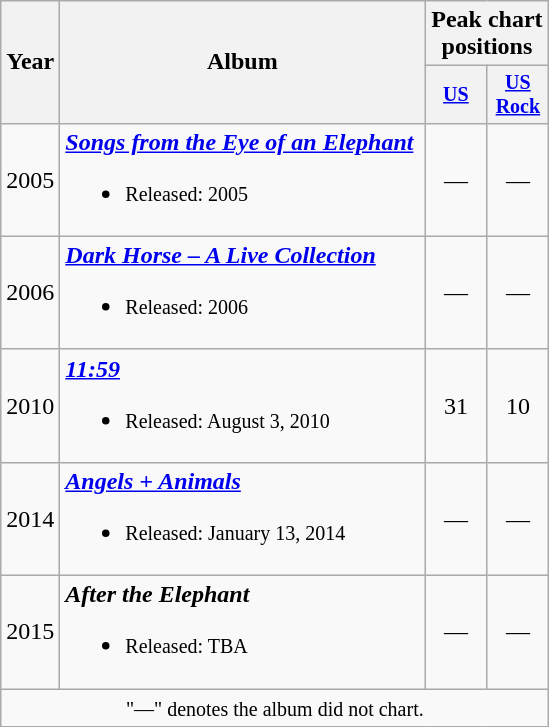<table class="wikitable">
<tr>
<th rowspan="2">Year</th>
<th rowspan="2">Album</th>
<th colspan="2">Peak chart positions</th>
</tr>
<tr style="font-size:smaller;">
<th width="35"><a href='#'>US</a><br></th>
<th width="35"><a href='#'>US Rock</a></th>
</tr>
<tr>
<td>2005</td>
<td><strong><em><a href='#'>Songs from the Eye of an Elephant</a></em></strong> <br><ul><li><small>Released: 2005</small></li></ul></td>
<td align="center">—</td>
<td align="center">—</td>
</tr>
<tr>
<td>2006</td>
<td><strong><em><a href='#'>Dark Horse – A Live Collection</a></em></strong><br><ul><li><small>Released: 2006</small></li></ul></td>
<td align="center">—</td>
<td align="center">—</td>
</tr>
<tr>
<td>2010</td>
<td><strong><em><a href='#'>11:59</a></em></strong><br><ul><li><small>Released: August 3, 2010</small></li></ul></td>
<td align="center">31</td>
<td align="center">10</td>
</tr>
<tr>
<td>2014</td>
<td><strong><em><a href='#'>Angels + Animals</a></em></strong><br><ul><li><small>Released: January 13, 2014</small></li></ul></td>
<td align="center">—</td>
<td align="center">—</td>
</tr>
<tr>
<td>2015</td>
<td><strong><em>After the Elephant</em></strong><br><ul><li><small>Released: TBA</small></li></ul></td>
<td align="center">—</td>
<td align="center">—</td>
</tr>
<tr>
<td align="center" colspan="8"><small>"—" denotes the album did not chart.</small></td>
</tr>
</table>
